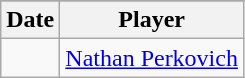<table class="wikitable">
<tr style="text-align:center; background:#ddd;">
</tr>
<tr>
<th>Date</th>
<th>Player</th>
</tr>
<tr>
<td></td>
<td> <a href='#'>Nathan Perkovich</a></td>
</tr>
</table>
